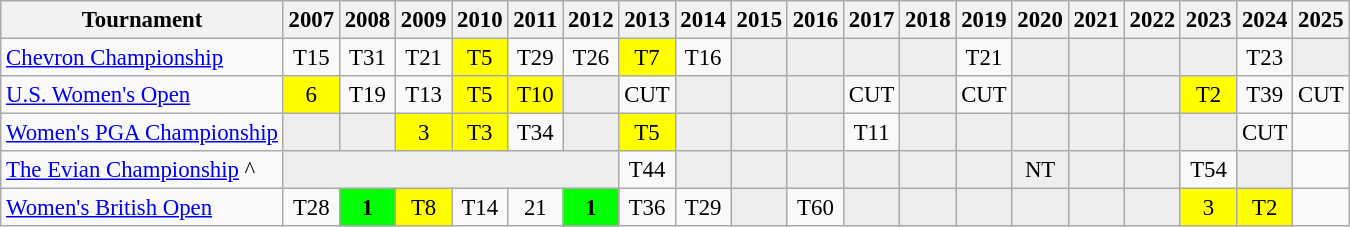<table class="wikitable" style="font-size:95%;text-align:center;">
<tr>
<th>Tournament</th>
<th>2007</th>
<th>2008</th>
<th>2009</th>
<th>2010</th>
<th>2011</th>
<th>2012</th>
<th>2013</th>
<th>2014</th>
<th>2015</th>
<th>2016</th>
<th>2017</th>
<th>2018</th>
<th>2019</th>
<th>2020</th>
<th>2021</th>
<th>2022</th>
<th>2023</th>
<th>2024</th>
<th>2025</th>
</tr>
<tr>
<td align=left><a href='#'>Chevron Championship</a></td>
<td>T15</td>
<td>T31</td>
<td>T21</td>
<td style="background:yellow;">T5</td>
<td>T29</td>
<td>T26</td>
<td style="background:yellow;">T7</td>
<td>T16</td>
<td style="background:#eeeeee;"></td>
<td style="background:#eeeeee;"></td>
<td style="background:#eeeeee;"></td>
<td style="background:#eeeeee;"></td>
<td>T21</td>
<td style="background:#eeeeee;"></td>
<td style="background:#eeeeee;"></td>
<td style="background:#eeeeee;"></td>
<td style="background:#eeeeee;"></td>
<td>T23</td>
<td style="background:#eeeeee;"></td>
</tr>
<tr>
<td align=left><a href='#'>U.S. Women's Open</a></td>
<td style="background:yellow;">6</td>
<td>T19</td>
<td>T13</td>
<td style="background:yellow;">T5</td>
<td style="background:yellow;">T10</td>
<td style="background:#eeeeee;"></td>
<td>CUT</td>
<td style="background:#eeeeee;"></td>
<td style="background:#eeeeee;"></td>
<td style="background:#eeeeee;"></td>
<td>CUT</td>
<td style="background:#eeeeee;"></td>
<td>CUT</td>
<td style="background:#eeeeee;"></td>
<td style="background:#eeeeee;"></td>
<td style="background:#eeeeee;"></td>
<td style="background:yellow;">T2</td>
<td>T39</td>
<td>CUT</td>
</tr>
<tr>
<td align=left><a href='#'>Women's PGA Championship</a></td>
<td style="background:#eeeeee;"></td>
<td style="background:#eeeeee;"></td>
<td style="background:yellow;">3</td>
<td style="background:yellow;">T3</td>
<td>T34</td>
<td style="background:#eeeeee;"></td>
<td style="background:yellow;">T5</td>
<td style="background:#eeeeee;"></td>
<td style="background:#eeeeee;"></td>
<td style="background:#eeeeee;"></td>
<td>T11</td>
<td style="background:#eeeeee;"></td>
<td style="background:#eeeeee;"></td>
<td style="background:#eeeeee;"></td>
<td style="background:#eeeeee;"></td>
<td style="background:#eeeeee;"></td>
<td style="background:#eeeeee;"></td>
<td>CUT</td>
<td></td>
</tr>
<tr>
<td align=left><a href='#'>The Evian Championship</a> ^</td>
<td style="background:#eeeeee;" colspan=6></td>
<td>T44</td>
<td style="background:#eeeeee;"></td>
<td style="background:#eeeeee;"></td>
<td style="background:#eeeeee;"></td>
<td style="background:#eeeeee;"></td>
<td style="background:#eeeeee;"></td>
<td style="background:#eeeeee;"></td>
<td style="background:#eeeeee;">NT</td>
<td style="background:#eeeeee;"></td>
<td style="background:#eeeeee;"></td>
<td>T54</td>
<td style="background:#eeeeee;"></td>
<td></td>
</tr>
<tr>
<td align=left><a href='#'>Women's British Open</a></td>
<td>T28</td>
<td style="background:lime;"><strong>1</strong></td>
<td style="background:yellow;">T8</td>
<td>T14</td>
<td>21</td>
<td style="background:lime;"><strong>1</strong></td>
<td>T36</td>
<td>T29</td>
<td style="background:#eeeeee;"></td>
<td>T60</td>
<td style="background:#eeeeee;"></td>
<td style="background:#eeeeee;"></td>
<td style="background:#eeeeee;"></td>
<td style="background:#eeeeee;"></td>
<td style="background:#eeeeee;"></td>
<td style="background:#eeeeee;"></td>
<td style="background:yellow;">3</td>
<td style="background:yellow;">T2</td>
<td></td>
</tr>
</table>
